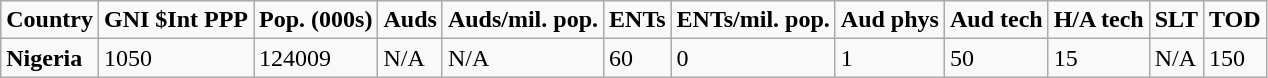<table class="wikitable">
<tr>
<td><strong>Country</strong></td>
<td><strong>GNI $Int PPP</strong></td>
<td><strong>Pop. (000s)</strong></td>
<td><strong>Auds</strong></td>
<td><strong>Auds/mil. pop.</strong></td>
<td><strong>ENTs</strong></td>
<td><strong>ENTs/mil. pop.</strong></td>
<td><strong>Aud phys</strong></td>
<td><strong>Aud tech</strong></td>
<td><strong>H/A tech</strong></td>
<td><strong>SLT</strong></td>
<td><strong>TOD</strong></td>
</tr>
<tr>
<td><strong>Nigeria</strong></td>
<td>1050</td>
<td>124009</td>
<td>N/A</td>
<td>N/A</td>
<td>60</td>
<td>0</td>
<td>1</td>
<td>50</td>
<td>15</td>
<td>N/A</td>
<td>150</td>
</tr>
</table>
